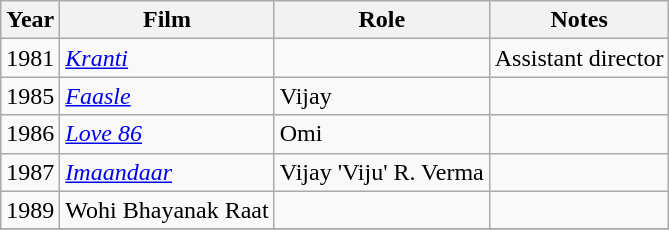<table class="wikitable">
<tr>
<th>Year</th>
<th>Film</th>
<th>Role</th>
<th>Notes</th>
</tr>
<tr>
<td>1981</td>
<td><em><a href='#'>Kranti</a></em></td>
<td></td>
<td>Assistant director</td>
</tr>
<tr>
<td>1985</td>
<td><em><a href='#'>Faasle</a></em></td>
<td>Vijay</td>
<td></td>
</tr>
<tr>
<td>1986</td>
<td><em><a href='#'>Love 86</a></em></td>
<td>Omi</td>
<td></td>
</tr>
<tr>
<td>1987</td>
<td><em><a href='#'>Imaandaar</a></em></td>
<td>Vijay 'Viju' R. Verma</td>
<td></td>
</tr>
<tr>
<td>1989</td>
<td>Wohi Bhayanak Raat</td>
<td></td>
<td></td>
</tr>
<tr>
</tr>
</table>
